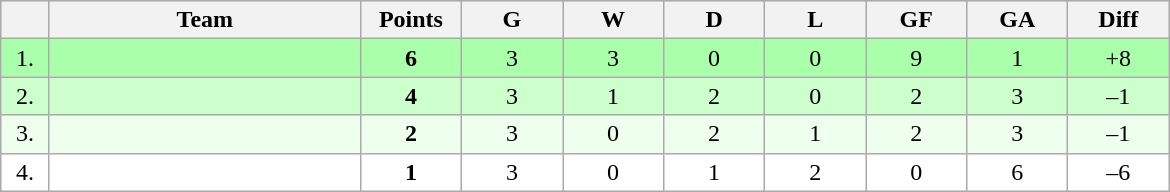<table class=wikitable style="text-align:center">
<tr bgcolor="#DCDCDC">
<th width="25"></th>
<th width="200">Team</th>
<th width="60">Points</th>
<th width="60">G</th>
<th width="60">W</th>
<th width="60">D</th>
<th width="60">L</th>
<th width="60">GF</th>
<th width="60">GA</th>
<th width="60">Diff</th>
</tr>
<tr bgcolor=#AAFFAA>
<td>1.</td>
<td align=left></td>
<td><strong>6</strong></td>
<td>3</td>
<td>3</td>
<td>0</td>
<td>0</td>
<td>9</td>
<td>1</td>
<td>+8</td>
</tr>
<tr bgcolor=#CCFFCC>
<td>2.</td>
<td align=left></td>
<td><strong>4</strong></td>
<td>3</td>
<td>1</td>
<td>2</td>
<td>0</td>
<td>2</td>
<td>3</td>
<td>–1</td>
</tr>
<tr bgcolor=#EEFFEE>
<td>3.</td>
<td align=left></td>
<td><strong>2</strong></td>
<td>3</td>
<td>0</td>
<td>2</td>
<td>1</td>
<td>2</td>
<td>3</td>
<td>–1</td>
</tr>
<tr bgcolor=#FFFFFF>
<td>4.</td>
<td align=left></td>
<td><strong>1</strong></td>
<td>3</td>
<td>0</td>
<td>1</td>
<td>2</td>
<td>0</td>
<td>6</td>
<td>–6</td>
</tr>
</table>
